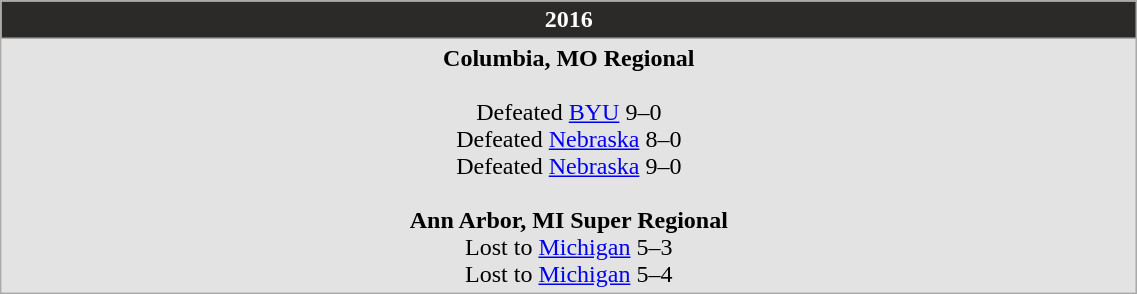<table Class="wikitable" width="60%">
<tr>
<th style="background:#2C2A29; color:white;">2016</th>
</tr>
<tr style="background: #e3e3e3;">
<td align="center"><strong>Columbia, MO Regional</strong><br><br>Defeated <a href='#'>BYU</a> 9–0<br>
Defeated <a href='#'>Nebraska</a> 8–0<br>
Defeated <a href='#'>Nebraska</a> 9–0<br><br><strong>Ann Arbor, MI Super Regional</strong><br>
Lost to <a href='#'>Michigan</a> 5–3<br>
Lost to <a href='#'>Michigan</a> 5–4</td>
</tr>
</table>
